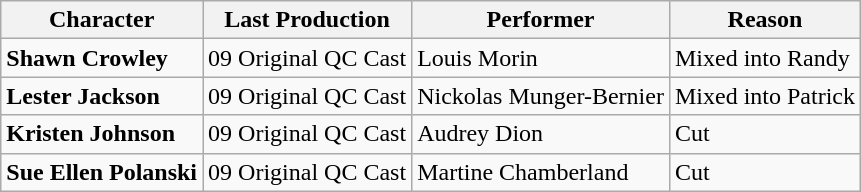<table class="wikitable" border="1">
<tr>
<th>Character</th>
<th>Last Production</th>
<th>Performer</th>
<th>Reason</th>
</tr>
<tr |->
<td><strong>Shawn Crowley</strong></td>
<td>09 Original QC Cast</td>
<td>Louis Morin</td>
<td>Mixed into Randy</td>
</tr>
<tr>
<td><strong>Lester Jackson</strong></td>
<td>09 Original QC Cast</td>
<td>Nickolas Munger-Bernier</td>
<td>Mixed into Patrick</td>
</tr>
<tr>
<td><strong>Kristen Johnson</strong></td>
<td>09 Original QC Cast</td>
<td>Audrey Dion</td>
<td>Cut</td>
</tr>
<tr>
<td><strong>Sue Ellen Polanski</strong></td>
<td>09 Original QC Cast</td>
<td>Martine Chamberland</td>
<td>Cut</td>
</tr>
</table>
